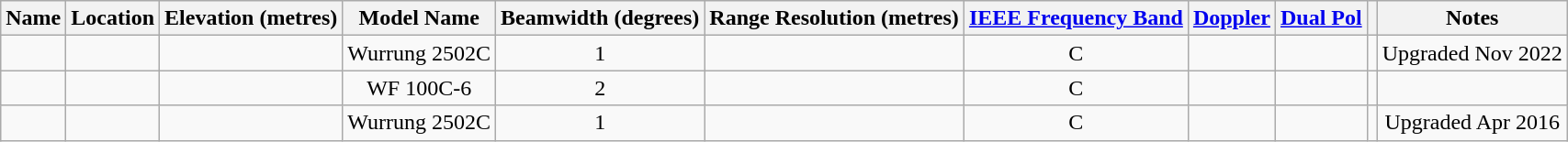<table class="wikitable sortable" style="text-align:center">
<tr>
<th>Name</th>
<th>Location</th>
<th>Elevation (metres)</th>
<th>Model Name</th>
<th>Beamwidth (degrees)</th>
<th>Range Resolution (metres)</th>
<th><a href='#'>IEEE Frequency Band</a></th>
<th><a href='#'>Doppler</a></th>
<th><a href='#'>Dual Pol</a></th>
<th></th>
<th>Notes</th>
</tr>
<tr>
<td></td>
<td></td>
<td></td>
<td>Wurrung 2502C</td>
<td>1</td>
<td></td>
<td>C</td>
<td></td>
<td></td>
<td></td>
<td>Upgraded Nov 2022</td>
</tr>
<tr>
<td></td>
<td></td>
<td></td>
<td>WF 100C-6</td>
<td>2</td>
<td></td>
<td>C</td>
<td></td>
<td></td>
<td></td>
<td></td>
</tr>
<tr>
<td></td>
<td></td>
<td></td>
<td>Wurrung 2502C</td>
<td>1</td>
<td></td>
<td>C</td>
<td></td>
<td></td>
<td></td>
<td>Upgraded Apr 2016</td>
</tr>
</table>
